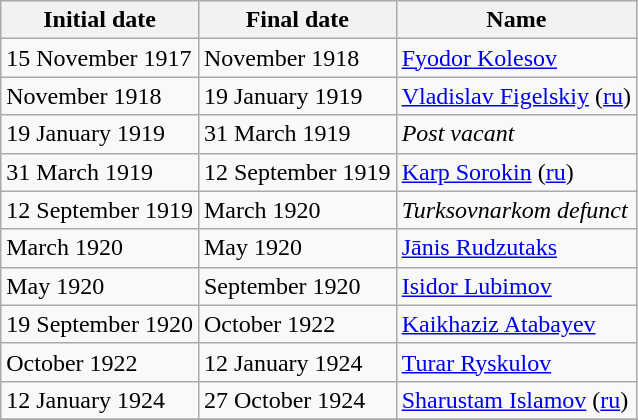<table class="wikitable sortable">
<tr>
<th>Initial date</th>
<th bgcolor=#dddddd>Final date</th>
<th bgcolor=#dddddd>Name</th>
</tr>
<tr ---->
<td>15 November 1917</td>
<td>November 1918</td>
<td><a href='#'>Fyodor Kolesov</a></td>
</tr>
<tr ---->
<td>November 1918</td>
<td>19 January 1919</td>
<td><a href='#'>Vladislav Figelskiy</a> (<a href='#'>ru</a>)</td>
</tr>
<tr ---->
<td>19 January 1919</td>
<td>31 March 1919</td>
<td><em>Post vacant</em></td>
</tr>
<tr ---->
<td>31 March 1919</td>
<td>12 September 1919</td>
<td><a href='#'>Karp Sorokin</a> (<a href='#'>ru</a>)</td>
</tr>
<tr ---->
<td>12 September 1919</td>
<td>March 1920</td>
<td><em>Turksovnarkom defunct</em></td>
</tr>
<tr ---->
<td>March 1920</td>
<td>May 1920</td>
<td><a href='#'>Jānis Rudzutaks</a></td>
</tr>
<tr ---->
<td>May 1920</td>
<td>September 1920</td>
<td><a href='#'>Isidor Lubimov</a></td>
</tr>
<tr ---->
<td>19 September 1920</td>
<td>October 1922</td>
<td><a href='#'>Kaikhaziz Atabayev</a></td>
</tr>
<tr ---->
<td>October 1922</td>
<td>12 January 1924</td>
<td><a href='#'>Turar Ryskulov</a></td>
</tr>
<tr ---->
<td>12 January 1924</td>
<td>27 October 1924</td>
<td><a href='#'>Sharustam Islamov</a> (<a href='#'>ru</a>)</td>
</tr>
<tr ---->
</tr>
</table>
